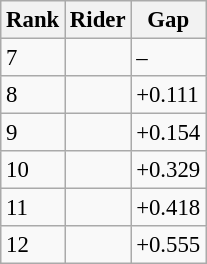<table class="wikitable" style="font-size:95%" style="text-align:center; width:35em;">
<tr>
<th>Rank</th>
<th>Rider</th>
<th>Gap</th>
</tr>
<tr>
<td>7</td>
<td align="left"></td>
<td>–</td>
</tr>
<tr>
<td>8</td>
<td align="left"></td>
<td>+0.111</td>
</tr>
<tr>
<td>9</td>
<td align="left"></td>
<td>+0.154</td>
</tr>
<tr>
<td>10</td>
<td align="left"></td>
<td>+0.329</td>
</tr>
<tr>
<td>11</td>
<td align="left"></td>
<td>+0.418</td>
</tr>
<tr>
<td>12</td>
<td align="left"></td>
<td>+0.555</td>
</tr>
</table>
